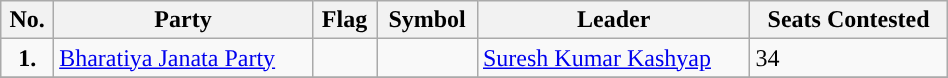<table class="wikitable"  " width="50%">
<tr>
<th>No.</th>
<th>Party</th>
<th>Flag</th>
<th>Symbol</th>
<th>Leader</th>
<th>Seats Contested</th>
</tr>
<tr>
<td ! style="text-align:center; background:"><strong>1.</strong></td>
<td><a href='#'>Bharatiya Janata Party</a></td>
<td></td>
<td></td>
<td><a href='#'>Suresh Kumar Kashyap</a></td>
<td>34</td>
</tr>
<tr>
</tr>
</table>
